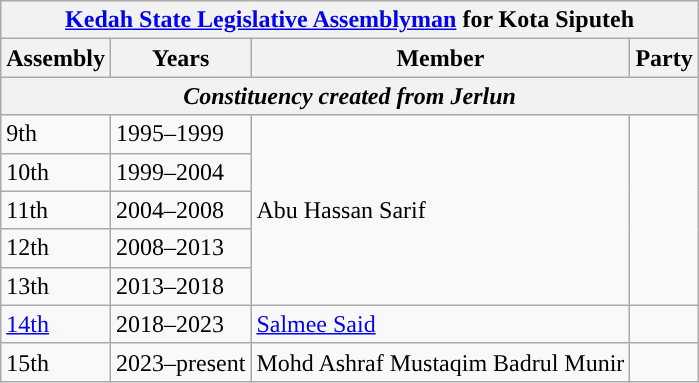<table class="wikitable">
<tr>
<th colspan="4"><a href='#'>Kedah State Legislative Assemblyman</a> for Kota Siputeh</th>
</tr>
<tr>
<th>Assembly</th>
<th>Years</th>
<th>Member</th>
<th>Party</th>
</tr>
<tr>
<th colspan="4" align="center"><em>Constituency created from Jerlun</em></th>
</tr>
<tr>
<td>9th</td>
<td>1995–1999</td>
<td rowspan="5">Abu Hassan Sarif</td>
<td rowspan="5"></td>
</tr>
<tr>
<td>10th</td>
<td>1999–2004</td>
</tr>
<tr>
<td>11th</td>
<td>2004–2008</td>
</tr>
<tr>
<td>12th</td>
<td>2008–2013</td>
</tr>
<tr>
<td>13th</td>
<td>2013–2018</td>
</tr>
<tr>
<td><a href='#'>14th</a></td>
<td>2018–2023</td>
<td><a href='#'>Salmee Said</a></td>
<td></td>
</tr>
<tr>
<td>15th</td>
<td>2023–present</td>
<td>Mohd Ashraf Mustaqim Badrul Munir</td>
<td></td>
</tr>
</table>
